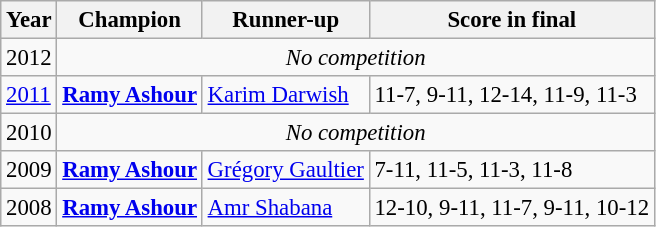<table class="wikitable" style="font-size: 95%;">
<tr>
<th>Year</th>
<th>Champion</th>
<th>Runner-up</th>
<th>Score in final</th>
</tr>
<tr>
<td>2012</td>
<td rowspan=1 colspan=3 align="center"><em>No competition</em></td>
</tr>
<tr>
<td><a href='#'>2011</a></td>
<td> <strong><a href='#'>Ramy Ashour</a></strong></td>
<td> <a href='#'>Karim Darwish</a></td>
<td>11-7, 9-11, 12-14, 11-9, 11-3</td>
</tr>
<tr>
<td>2010</td>
<td rowspan=1 colspan=3 align="center"><em>No competition</em></td>
</tr>
<tr>
<td>2009</td>
<td> <strong><a href='#'>Ramy Ashour</a></strong></td>
<td> <a href='#'>Grégory Gaultier</a></td>
<td>7-11, 11-5, 11-3, 11-8</td>
</tr>
<tr>
<td>2008</td>
<td> <strong><a href='#'>Ramy Ashour</a></strong></td>
<td> <a href='#'>Amr Shabana</a></td>
<td>12-10, 9-11, 11-7, 9-11, 10-12</td>
</tr>
</table>
